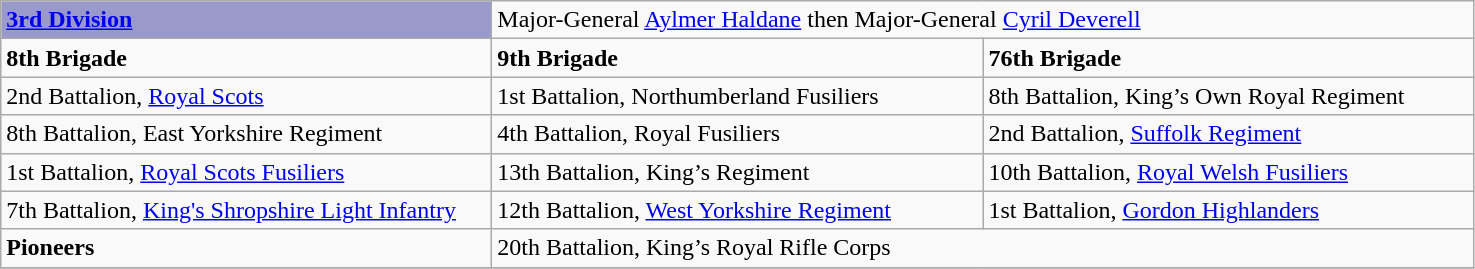<table class="wikitable">
<tr>
<td style="background:#9999CC"><strong><a href='#'>3rd Division</a>  </strong></td>
<td colspan="2">Major-General <a href='#'>Aylmer Haldane</a> then Major-General <a href='#'>Cyril Deverell</a></td>
</tr>
<tr>
<td width="320pt"><strong>8th Brigade</strong></td>
<td width="320pt"><strong>9th Brigade</strong></td>
<td width="320pt"><strong>76th Brigade</strong></td>
</tr>
<tr>
<td>2nd Battalion, <a href='#'>Royal Scots</a></td>
<td>1st Battalion, Northumberland Fusiliers</td>
<td>8th Battalion, King’s Own Royal Regiment</td>
</tr>
<tr>
<td>8th Battalion, East Yorkshire Regiment</td>
<td>4th Battalion, Royal Fusiliers</td>
<td>2nd Battalion, <a href='#'>Suffolk Regiment</a></td>
</tr>
<tr>
<td>1st Battalion, <a href='#'>Royal Scots Fusiliers</a></td>
<td>13th Battalion, King’s Regiment</td>
<td>10th Battalion, <a href='#'>Royal Welsh Fusiliers</a></td>
</tr>
<tr>
<td>7th Battalion, <a href='#'>King's Shropshire Light Infantry</a></td>
<td>12th Battalion, <a href='#'>West Yorkshire Regiment</a></td>
<td>1st Battalion, <a href='#'>Gordon Highlanders</a></td>
</tr>
<tr>
<td><strong>Pioneers</strong></td>
<td colspan="2">20th Battalion, King’s Royal Rifle Corps</td>
</tr>
<tr>
</tr>
</table>
